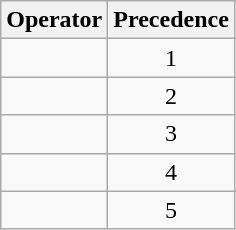<table class="wikitable" style="text-align: center;">
<tr>
<th>Operator</th>
<th>Precedence</th>
</tr>
<tr>
<td></td>
<td>1</td>
</tr>
<tr>
<td></td>
<td>2</td>
</tr>
<tr>
<td></td>
<td>3</td>
</tr>
<tr>
<td></td>
<td>4</td>
</tr>
<tr>
<td></td>
<td>5</td>
</tr>
</table>
